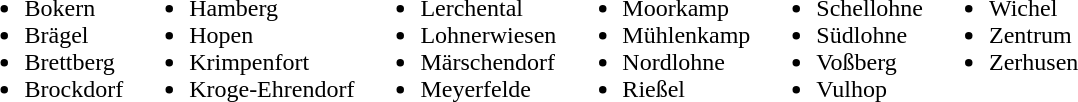<table>
<tr>
<td valign="top"><br><ul><li>Bokern</li><li>Brägel</li><li>Brettberg</li><li>Brockdorf</li></ul></td>
<td valign="top"><br><ul><li>Hamberg</li><li>Hopen</li><li>Krimpenfort</li><li>Kroge-Ehrendorf</li></ul></td>
<td valign="top"><br><ul><li>Lerchental</li><li>Lohnerwiesen</li><li>Märschendorf</li><li>Meyerfelde</li></ul></td>
<td valign="top"><br><ul><li>Moorkamp</li><li>Mühlenkamp</li><li>Nordlohne</li><li>Rießel</li></ul></td>
<td valign="top"><br><ul><li>Schellohne</li><li>Südlohne</li><li>Voßberg</li><li>Vulhop</li></ul></td>
<td valign="top"><br><ul><li>Wichel</li><li>Zentrum</li><li>Zerhusen</li></ul></td>
</tr>
</table>
